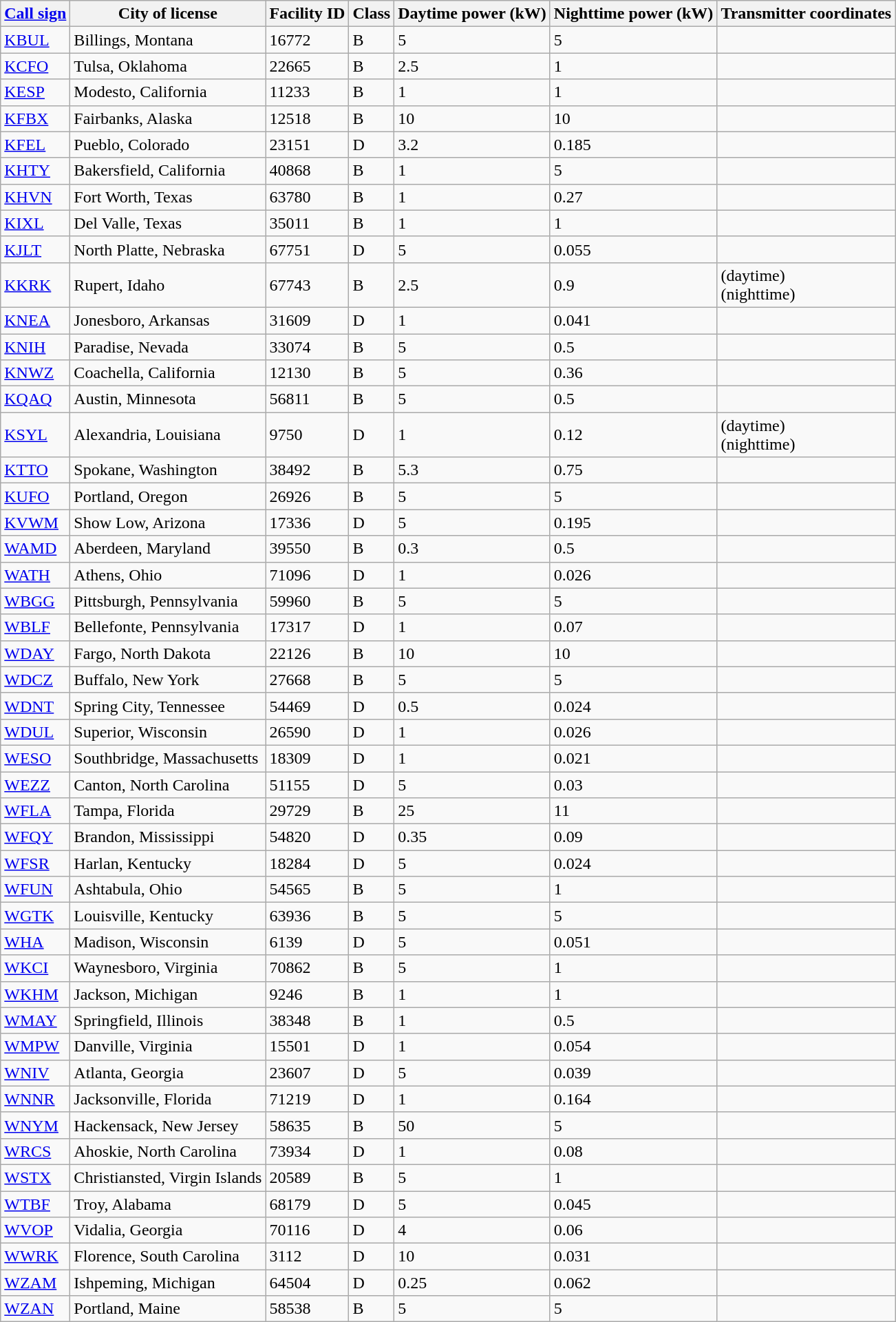<table class="wikitable sortable">
<tr>
<th><a href='#'>Call sign</a></th>
<th>City of license</th>
<th>Facility ID</th>
<th>Class</th>
<th>Daytime power (kW)</th>
<th>Nighttime power (kW)</th>
<th>Transmitter coordinates</th>
</tr>
<tr>
<td><a href='#'>KBUL</a></td>
<td>Billings, Montana</td>
<td>16772</td>
<td>B</td>
<td>5</td>
<td>5</td>
<td></td>
</tr>
<tr>
<td><a href='#'>KCFO</a></td>
<td>Tulsa, Oklahoma</td>
<td>22665</td>
<td>B</td>
<td>2.5</td>
<td>1</td>
<td></td>
</tr>
<tr>
<td><a href='#'>KESP</a></td>
<td>Modesto, California</td>
<td>11233</td>
<td>B</td>
<td>1</td>
<td>1</td>
<td></td>
</tr>
<tr>
<td><a href='#'>KFBX</a></td>
<td>Fairbanks, Alaska</td>
<td>12518</td>
<td>B</td>
<td>10</td>
<td>10</td>
<td></td>
</tr>
<tr>
<td><a href='#'>KFEL</a></td>
<td>Pueblo, Colorado</td>
<td>23151</td>
<td>D</td>
<td>3.2</td>
<td>0.185</td>
<td></td>
</tr>
<tr>
<td><a href='#'>KHTY</a></td>
<td>Bakersfield, California</td>
<td>40868</td>
<td>B</td>
<td>1</td>
<td>5</td>
<td></td>
</tr>
<tr>
<td><a href='#'>KHVN</a></td>
<td>Fort Worth, Texas</td>
<td>63780</td>
<td>B</td>
<td>1</td>
<td>0.27</td>
<td></td>
</tr>
<tr>
<td><a href='#'>KIXL</a></td>
<td>Del Valle, Texas</td>
<td>35011</td>
<td>B</td>
<td>1</td>
<td>1</td>
<td></td>
</tr>
<tr>
<td><a href='#'>KJLT</a></td>
<td>North Platte, Nebraska</td>
<td>67751</td>
<td>D</td>
<td>5</td>
<td>0.055</td>
<td></td>
</tr>
<tr>
<td><a href='#'>KKRK</a></td>
<td>Rupert, Idaho</td>
<td>67743</td>
<td>B</td>
<td>2.5</td>
<td>0.9</td>
<td> (daytime)<br> (nighttime)</td>
</tr>
<tr>
<td><a href='#'>KNEA</a></td>
<td>Jonesboro, Arkansas</td>
<td>31609</td>
<td>D</td>
<td>1</td>
<td>0.041</td>
<td></td>
</tr>
<tr>
<td><a href='#'>KNIH</a></td>
<td>Paradise, Nevada</td>
<td>33074</td>
<td>B</td>
<td>5</td>
<td>0.5</td>
<td></td>
</tr>
<tr>
<td><a href='#'>KNWZ</a></td>
<td>Coachella, California</td>
<td>12130</td>
<td>B</td>
<td>5</td>
<td>0.36</td>
<td></td>
</tr>
<tr>
<td><a href='#'>KQAQ</a></td>
<td>Austin, Minnesota</td>
<td>56811</td>
<td>B</td>
<td>5</td>
<td>0.5</td>
<td></td>
</tr>
<tr>
<td><a href='#'>KSYL</a></td>
<td>Alexandria, Louisiana</td>
<td>9750</td>
<td>D</td>
<td>1</td>
<td>0.12</td>
<td> (daytime)<br> (nighttime)</td>
</tr>
<tr>
<td><a href='#'>KTTO</a></td>
<td>Spokane, Washington</td>
<td>38492</td>
<td>B</td>
<td>5.3</td>
<td>0.75</td>
<td></td>
</tr>
<tr>
<td><a href='#'>KUFO</a></td>
<td>Portland, Oregon</td>
<td>26926</td>
<td>B</td>
<td>5</td>
<td>5</td>
<td></td>
</tr>
<tr>
<td><a href='#'>KVWM</a></td>
<td>Show Low, Arizona</td>
<td>17336</td>
<td>D</td>
<td>5</td>
<td>0.195</td>
<td></td>
</tr>
<tr>
<td><a href='#'>WAMD</a></td>
<td>Aberdeen, Maryland</td>
<td>39550</td>
<td>B</td>
<td>0.3</td>
<td>0.5</td>
<td></td>
</tr>
<tr>
<td><a href='#'>WATH</a></td>
<td>Athens, Ohio</td>
<td>71096</td>
<td>D</td>
<td>1</td>
<td>0.026</td>
<td></td>
</tr>
<tr>
<td><a href='#'>WBGG</a></td>
<td>Pittsburgh, Pennsylvania</td>
<td>59960</td>
<td>B</td>
<td>5</td>
<td>5</td>
<td></td>
</tr>
<tr>
<td><a href='#'>WBLF</a></td>
<td>Bellefonte, Pennsylvania</td>
<td>17317</td>
<td>D</td>
<td>1</td>
<td>0.07</td>
<td></td>
</tr>
<tr>
<td><a href='#'>WDAY</a></td>
<td>Fargo, North Dakota</td>
<td>22126</td>
<td>B</td>
<td>10</td>
<td>10</td>
<td></td>
</tr>
<tr>
<td><a href='#'>WDCZ</a></td>
<td>Buffalo, New York</td>
<td>27668</td>
<td>B</td>
<td>5</td>
<td>5</td>
<td></td>
</tr>
<tr>
<td><a href='#'>WDNT</a></td>
<td>Spring City, Tennessee</td>
<td>54469</td>
<td>D</td>
<td>0.5</td>
<td>0.024</td>
<td></td>
</tr>
<tr>
<td><a href='#'>WDUL</a></td>
<td>Superior, Wisconsin</td>
<td>26590</td>
<td>D</td>
<td>1</td>
<td>0.026</td>
<td></td>
</tr>
<tr>
<td><a href='#'>WESO</a></td>
<td>Southbridge, Massachusetts</td>
<td>18309</td>
<td>D</td>
<td>1</td>
<td>0.021</td>
<td></td>
</tr>
<tr>
<td><a href='#'>WEZZ</a></td>
<td>Canton, North Carolina</td>
<td>51155</td>
<td>D</td>
<td>5</td>
<td>0.03</td>
<td></td>
</tr>
<tr>
<td><a href='#'>WFLA</a></td>
<td>Tampa, Florida</td>
<td>29729</td>
<td>B</td>
<td>25</td>
<td>11</td>
<td></td>
</tr>
<tr>
<td><a href='#'>WFQY</a></td>
<td>Brandon, Mississippi</td>
<td>54820</td>
<td>D</td>
<td>0.35</td>
<td>0.09</td>
<td></td>
</tr>
<tr>
<td><a href='#'>WFSR</a></td>
<td>Harlan, Kentucky</td>
<td>18284</td>
<td>D</td>
<td>5</td>
<td>0.024</td>
<td></td>
</tr>
<tr>
<td><a href='#'>WFUN</a></td>
<td>Ashtabula, Ohio</td>
<td>54565</td>
<td>B</td>
<td>5</td>
<td>1</td>
<td></td>
</tr>
<tr>
<td><a href='#'>WGTK</a></td>
<td>Louisville, Kentucky</td>
<td>63936</td>
<td>B</td>
<td>5</td>
<td>5</td>
<td></td>
</tr>
<tr>
<td><a href='#'>WHA</a></td>
<td>Madison, Wisconsin</td>
<td>6139</td>
<td>D</td>
<td>5</td>
<td>0.051</td>
<td></td>
</tr>
<tr>
<td><a href='#'>WKCI</a></td>
<td>Waynesboro, Virginia</td>
<td>70862</td>
<td>B</td>
<td>5</td>
<td>1</td>
<td></td>
</tr>
<tr>
<td><a href='#'>WKHM</a></td>
<td>Jackson, Michigan</td>
<td>9246</td>
<td>B</td>
<td>1</td>
<td>1</td>
<td></td>
</tr>
<tr>
<td><a href='#'>WMAY</a></td>
<td>Springfield, Illinois</td>
<td>38348</td>
<td>B</td>
<td>1</td>
<td>0.5</td>
<td></td>
</tr>
<tr>
<td><a href='#'>WMPW</a></td>
<td>Danville, Virginia</td>
<td>15501</td>
<td>D</td>
<td>1</td>
<td>0.054</td>
<td></td>
</tr>
<tr>
<td><a href='#'>WNIV</a></td>
<td>Atlanta, Georgia</td>
<td>23607</td>
<td>D</td>
<td>5</td>
<td>0.039</td>
<td></td>
</tr>
<tr>
<td><a href='#'>WNNR</a></td>
<td>Jacksonville, Florida</td>
<td>71219</td>
<td>D</td>
<td>1</td>
<td>0.164</td>
<td></td>
</tr>
<tr>
<td><a href='#'>WNYM</a></td>
<td>Hackensack, New Jersey</td>
<td>58635</td>
<td>B</td>
<td>50</td>
<td>5</td>
<td></td>
</tr>
<tr>
<td><a href='#'>WRCS</a></td>
<td>Ahoskie, North Carolina</td>
<td>73934</td>
<td>D</td>
<td>1</td>
<td>0.08</td>
<td></td>
</tr>
<tr>
<td><a href='#'>WSTX</a></td>
<td>Christiansted, Virgin Islands</td>
<td>20589</td>
<td>B</td>
<td>5</td>
<td>1</td>
<td></td>
</tr>
<tr>
<td><a href='#'>WTBF</a></td>
<td>Troy, Alabama</td>
<td>68179</td>
<td>D</td>
<td>5</td>
<td>0.045</td>
<td></td>
</tr>
<tr>
<td><a href='#'>WVOP</a></td>
<td>Vidalia, Georgia</td>
<td>70116</td>
<td>D</td>
<td>4</td>
<td>0.06</td>
<td></td>
</tr>
<tr>
<td><a href='#'>WWRK</a></td>
<td>Florence, South Carolina</td>
<td>3112</td>
<td>D</td>
<td>10</td>
<td>0.031</td>
<td></td>
</tr>
<tr>
<td><a href='#'>WZAM</a></td>
<td>Ishpeming, Michigan</td>
<td>64504</td>
<td>D</td>
<td>0.25</td>
<td>0.062</td>
<td></td>
</tr>
<tr>
<td><a href='#'>WZAN</a></td>
<td>Portland, Maine</td>
<td>58538</td>
<td>B</td>
<td>5</td>
<td>5</td>
<td></td>
</tr>
</table>
